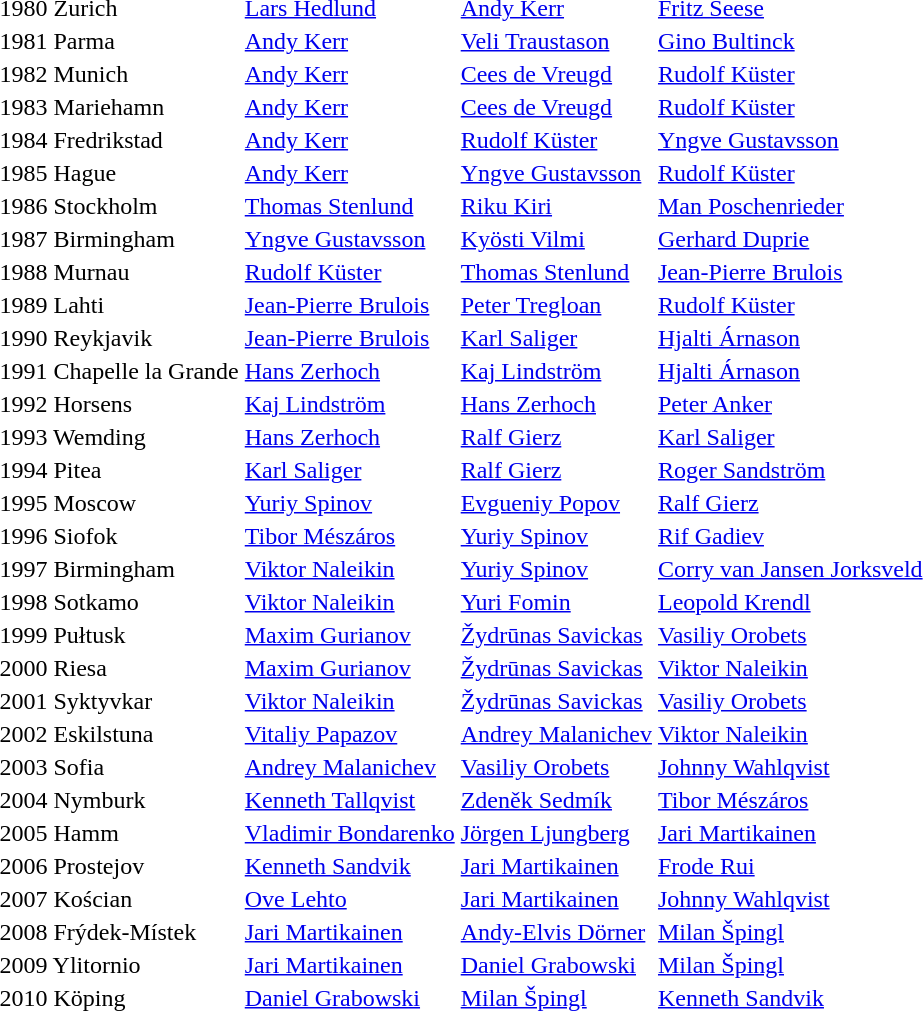<table>
<tr>
<td>1980 Zurich</td>
<td> <a href='#'>Lars Hedlund</a></td>
<td> <a href='#'>Andy Kerr</a></td>
<td> <a href='#'>Fritz Seese</a></td>
</tr>
<tr>
<td>1981 Parma</td>
<td> <a href='#'>Andy Kerr</a></td>
<td> <a href='#'>Veli Traustason</a></td>
<td> <a href='#'>Gino Bultinck</a></td>
</tr>
<tr>
<td>1982 Munich</td>
<td> <a href='#'>Andy Kerr</a></td>
<td> <a href='#'>Cees de Vreugd</a></td>
<td> <a href='#'>Rudolf Küster</a></td>
</tr>
<tr>
<td>1983 Mariehamn</td>
<td> <a href='#'>Andy Kerr</a></td>
<td> <a href='#'>Cees de Vreugd</a></td>
<td> <a href='#'>Rudolf Küster</a></td>
</tr>
<tr>
<td>1984 Fredrikstad</td>
<td> <a href='#'>Andy Kerr</a></td>
<td> <a href='#'>Rudolf Küster</a></td>
<td> <a href='#'>Yngve Gustavsson</a></td>
</tr>
<tr>
<td>1985 Hague</td>
<td> <a href='#'>Andy Kerr</a></td>
<td> <a href='#'>Yngve Gustavsson</a></td>
<td> <a href='#'>Rudolf Küster</a></td>
</tr>
<tr>
<td>1986 Stockholm</td>
<td> <a href='#'>Thomas Stenlund</a></td>
<td> <a href='#'>Riku Kiri</a></td>
<td> <a href='#'>Man Poschenrieder</a></td>
</tr>
<tr>
<td>1987 Birmingham</td>
<td> <a href='#'>Yngve Gustavsson</a></td>
<td> <a href='#'>Kyösti Vilmi</a></td>
<td> <a href='#'>Gerhard Duprie</a></td>
</tr>
<tr>
<td>1988 Murnau</td>
<td> <a href='#'>Rudolf Küster</a></td>
<td> <a href='#'>Thomas Stenlund</a></td>
<td> <a href='#'>Jean-Pierre Brulois</a></td>
</tr>
<tr>
<td>1989 Lahti</td>
<td> <a href='#'>Jean-Pierre Brulois</a></td>
<td> <a href='#'>Peter Tregloan</a></td>
<td> <a href='#'>Rudolf Küster</a></td>
</tr>
<tr>
<td>1990 Reykjavik</td>
<td> <a href='#'>Jean-Pierre Brulois</a></td>
<td> <a href='#'>Karl Saliger</a></td>
<td> <a href='#'>Hjalti Árnason</a></td>
</tr>
<tr>
<td>1991 Chapelle la Grande</td>
<td> <a href='#'>Hans Zerhoch</a></td>
<td> <a href='#'>Kaj Lindström</a></td>
<td> <a href='#'>Hjalti Árnason</a></td>
</tr>
<tr>
<td>1992 Horsens</td>
<td> <a href='#'>Kaj Lindström</a></td>
<td> <a href='#'>Hans Zerhoch</a></td>
<td> <a href='#'>Peter Anker</a></td>
</tr>
<tr>
<td>1993 Wemding</td>
<td> <a href='#'>Hans Zerhoch</a></td>
<td> <a href='#'>Ralf Gierz</a></td>
<td> <a href='#'>Karl Saliger</a></td>
</tr>
<tr>
<td>1994 Pitea</td>
<td> <a href='#'>Karl Saliger</a></td>
<td> <a href='#'>Ralf Gierz</a></td>
<td> <a href='#'>Roger Sandström</a></td>
</tr>
<tr>
<td>1995 Moscow</td>
<td> <a href='#'>Yuriy Spinov</a></td>
<td> <a href='#'>Evgueniy Popov</a></td>
<td> <a href='#'>Ralf Gierz</a></td>
</tr>
<tr>
<td>1996 Siofok</td>
<td> <a href='#'>Tibor Mészáros</a></td>
<td> <a href='#'>Yuriy Spinov</a></td>
<td> <a href='#'>Rif Gadiev</a></td>
</tr>
<tr>
<td>1997 Birmingham</td>
<td> <a href='#'>Viktor Naleikin</a></td>
<td> <a href='#'>Yuriy Spinov</a></td>
<td> <a href='#'>Corry van Jansen Jorksveld</a></td>
</tr>
<tr>
<td>1998 Sotkamo</td>
<td> <a href='#'>Viktor Naleikin</a></td>
<td> <a href='#'>Yuri Fomin</a></td>
<td> <a href='#'>Leopold Krendl</a></td>
</tr>
<tr>
<td>1999 Pułtusk</td>
<td> <a href='#'>Maxim Gurianov</a></td>
<td> <a href='#'>Žydrūnas Savickas</a></td>
<td> <a href='#'>Vasiliy Orobets</a></td>
</tr>
<tr>
<td>2000 Riesa</td>
<td> <a href='#'>Maxim Gurianov</a></td>
<td> <a href='#'>Žydrūnas Savickas</a></td>
<td> <a href='#'>Viktor Naleikin</a></td>
</tr>
<tr>
<td>2001 Syktyvkar</td>
<td> <a href='#'>Viktor Naleikin</a></td>
<td> <a href='#'>Žydrūnas Savickas</a></td>
<td> <a href='#'>Vasiliy Orobets</a></td>
</tr>
<tr>
<td>2002 Eskilstuna</td>
<td> <a href='#'>Vitaliy Papazov</a></td>
<td> <a href='#'>Andrey Malanichev</a></td>
<td> <a href='#'>Viktor Naleikin</a></td>
</tr>
<tr>
<td>2003 Sofia</td>
<td> <a href='#'>Andrey Malanichev</a></td>
<td> <a href='#'>Vasiliy Orobets</a></td>
<td> <a href='#'>Johnny Wahlqvist</a></td>
</tr>
<tr>
<td>2004 Nymburk</td>
<td> <a href='#'>Kenneth Tallqvist</a></td>
<td> <a href='#'>Zdeněk Sedmík</a></td>
<td> <a href='#'>Tibor Mészáros</a></td>
</tr>
<tr>
<td>2005 Hamm</td>
<td> <a href='#'>Vladimir Bondarenko</a></td>
<td> <a href='#'>Jörgen Ljungberg</a></td>
<td> <a href='#'>Jari Martikainen</a></td>
</tr>
<tr>
<td>2006 Prostejov</td>
<td> <a href='#'>Kenneth Sandvik</a></td>
<td> <a href='#'>Jari Martikainen</a></td>
<td> <a href='#'>Frode Rui</a></td>
</tr>
<tr>
<td>2007 Kościan</td>
<td> <a href='#'>Ove Lehto</a></td>
<td> <a href='#'>Jari Martikainen</a></td>
<td> <a href='#'>Johnny Wahlqvist</a></td>
</tr>
<tr>
<td>2008 Frýdek-Místek</td>
<td> <a href='#'>Jari Martikainen</a></td>
<td> <a href='#'>Andy-Elvis Dörner</a></td>
<td> <a href='#'>Milan Špingl</a></td>
</tr>
<tr>
<td>2009 Ylitornio</td>
<td> <a href='#'>Jari Martikainen</a></td>
<td> <a href='#'>Daniel Grabowski</a></td>
<td> <a href='#'>Milan Špingl</a></td>
</tr>
<tr>
<td>2010 Köping</td>
<td> <a href='#'>Daniel Grabowski</a></td>
<td> <a href='#'>Milan Špingl</a></td>
<td> <a href='#'>Kenneth Sandvik</a></td>
</tr>
</table>
